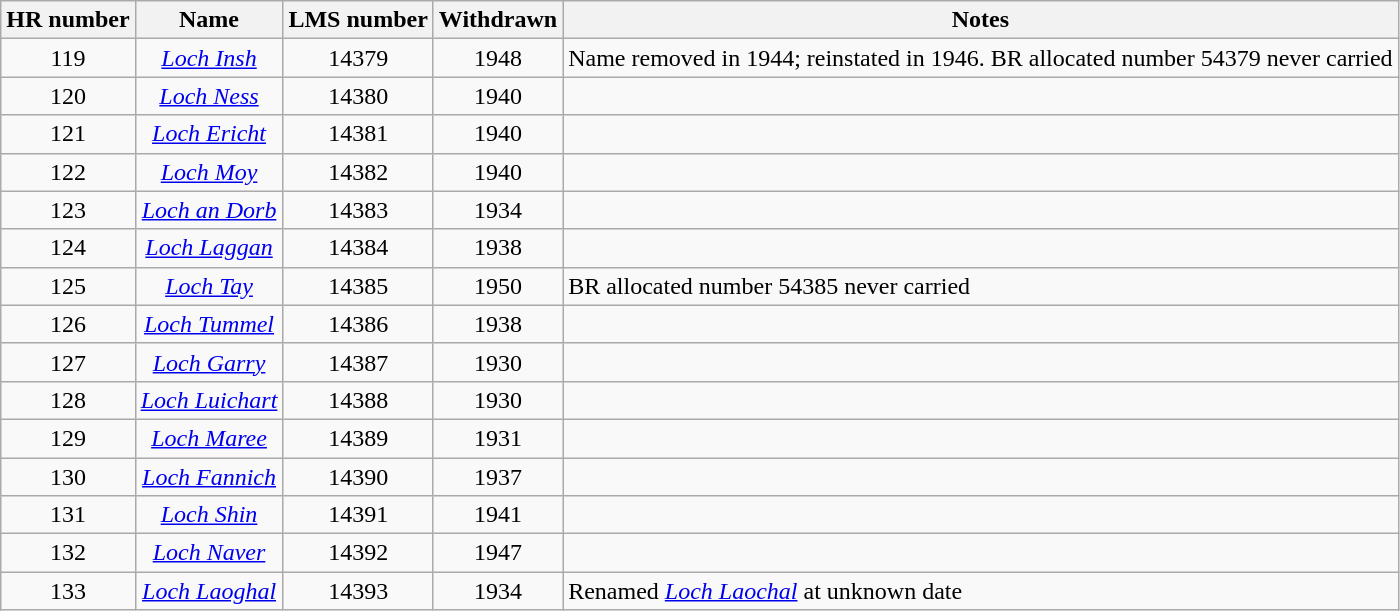<table class="wikitable sortable" style=text-align:center>
<tr>
<th>HR number</th>
<th>Name</th>
<th>LMS number</th>
<th>Withdrawn</th>
<th>Notes</th>
</tr>
<tr>
<td>119</td>
<td><em><a href='#'>Loch Insh</a></em></td>
<td>14379</td>
<td>1948</td>
<td align=left>Name removed in 1944; reinstated in 1946. BR allocated number 54379 never carried</td>
</tr>
<tr>
<td>120</td>
<td><em><a href='#'>Loch Ness</a></em></td>
<td>14380</td>
<td>1940</td>
<td align=left></td>
</tr>
<tr>
<td>121</td>
<td><em><a href='#'>Loch Ericht</a></em></td>
<td>14381</td>
<td>1940</td>
<td align=left></td>
</tr>
<tr>
<td>122</td>
<td><em><a href='#'>Loch Moy</a></em></td>
<td>14382</td>
<td>1940</td>
<td align=left></td>
</tr>
<tr>
<td>123</td>
<td><em><a href='#'>Loch an Dorb</a></em></td>
<td>14383</td>
<td>1934</td>
<td align=left></td>
</tr>
<tr>
<td>124</td>
<td><em><a href='#'>Loch Laggan</a></em></td>
<td>14384</td>
<td>1938</td>
<td align=left></td>
</tr>
<tr>
<td>125</td>
<td><em><a href='#'>Loch Tay</a></em></td>
<td>14385</td>
<td>1950</td>
<td align=left>BR allocated number 54385 never carried</td>
</tr>
<tr>
<td>126</td>
<td><em><a href='#'>Loch Tummel</a></em></td>
<td>14386</td>
<td>1938</td>
<td align=left></td>
</tr>
<tr>
<td>127</td>
<td><em><a href='#'>Loch Garry</a></em></td>
<td>14387</td>
<td>1930</td>
<td align=left></td>
</tr>
<tr>
<td>128</td>
<td><em><a href='#'>Loch Luichart</a></em></td>
<td>14388</td>
<td>1930</td>
<td align=left></td>
</tr>
<tr>
<td>129</td>
<td><em><a href='#'>Loch Maree</a></em></td>
<td>14389</td>
<td>1931</td>
<td align=left></td>
</tr>
<tr>
<td>130</td>
<td><em><a href='#'>Loch Fannich</a></em></td>
<td>14390</td>
<td>1937</td>
<td align=left></td>
</tr>
<tr>
<td>131</td>
<td><em><a href='#'>Loch Shin</a></em></td>
<td>14391</td>
<td>1941</td>
<td align=left></td>
</tr>
<tr>
<td>132</td>
<td><em><a href='#'>Loch Naver</a></em></td>
<td>14392</td>
<td>1947</td>
<td align=left></td>
</tr>
<tr>
<td>133</td>
<td><em><a href='#'>Loch Laoghal</a></em></td>
<td>14393</td>
<td>1934</td>
<td align=left>Renamed <em><a href='#'>Loch Laochal</a></em> at unknown date</td>
</tr>
</table>
